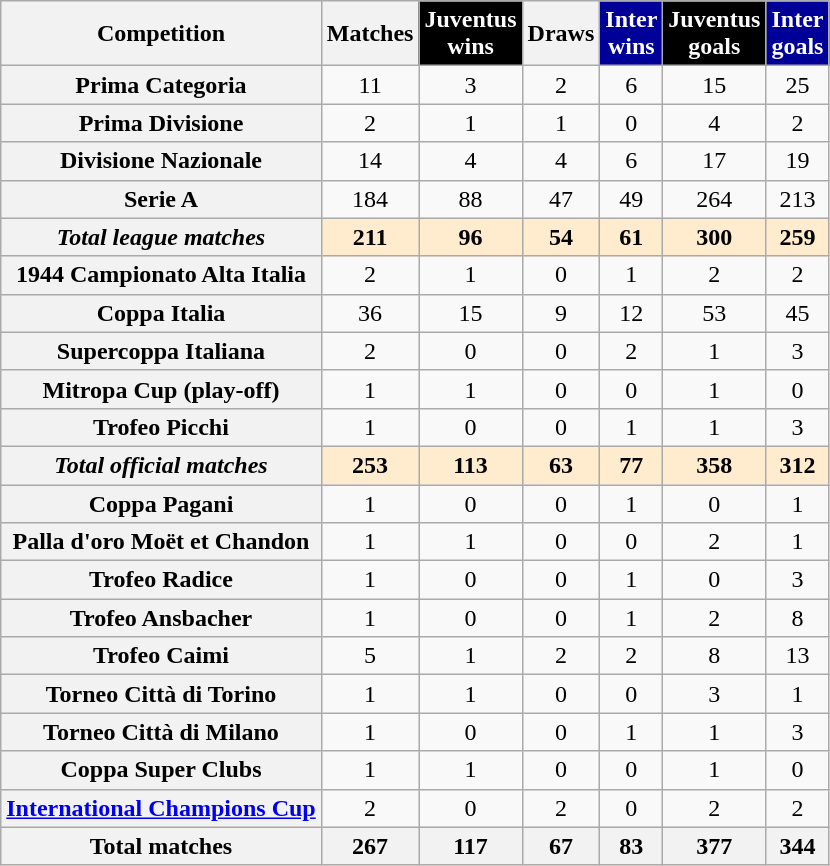<table class="wikitable" style="text-align: center;">
<tr>
<th>Competition</th>
<th>Matches</th>
<th style="background:#000000; color:#FFFFFF">Juventus<br>wins</th>
<th>Draws</th>
<th style="background:#000099; color:#FFFFFF">Inter<br>wins</th>
<th style="background:#000000; color:#FFFFFF">Juventus<br>goals</th>
<th style="background:#000099; color:#FFFFFF">Inter<br>goals</th>
</tr>
<tr>
<th>Prima Categoria</th>
<td>11</td>
<td>3</td>
<td>2</td>
<td>6</td>
<td>15</td>
<td>25</td>
</tr>
<tr>
<th>Prima Divisione</th>
<td>2</td>
<td>1</td>
<td>1</td>
<td>0</td>
<td>4</td>
<td>2</td>
</tr>
<tr>
<th>Divisione Nazionale</th>
<td>14</td>
<td>4</td>
<td>4</td>
<td>6</td>
<td>17</td>
<td>19</td>
</tr>
<tr>
<th>Serie A</th>
<td>184</td>
<td>88</td>
<td>47</td>
<td>49</td>
<td>264</td>
<td>213</td>
</tr>
<tr bgcolor=blanchedalmond>
<th><em>Total league matches</em></th>
<td><strong>211</strong></td>
<td><strong>96</strong></td>
<td><strong>54</strong></td>
<td><strong>61</strong></td>
<td><strong>300</strong></td>
<td><strong>259</strong></td>
</tr>
<tr>
<th>1944 Campionato Alta Italia</th>
<td>2</td>
<td>1</td>
<td>0</td>
<td>1</td>
<td>2</td>
<td>2</td>
</tr>
<tr>
<th>Coppa Italia</th>
<td>36</td>
<td>15</td>
<td>9</td>
<td>12</td>
<td>53</td>
<td>45</td>
</tr>
<tr>
<th>Supercoppa Italiana</th>
<td>2</td>
<td>0</td>
<td>0</td>
<td>2</td>
<td>1</td>
<td>3</td>
</tr>
<tr>
<th>Mitropa Cup (play-off)</th>
<td>1</td>
<td>1</td>
<td>0</td>
<td>0</td>
<td>1</td>
<td>0</td>
</tr>
<tr>
<th>Trofeo Picchi</th>
<td>1</td>
<td>0</td>
<td>0</td>
<td>1</td>
<td>1</td>
<td>3</td>
</tr>
<tr bgcolor=blanchedalmond>
<th><em>Total official matches</em></th>
<td><strong>253</strong></td>
<td><strong>113</strong></td>
<td><strong>63</strong></td>
<td><strong>77</strong></td>
<td><strong>358</strong></td>
<td><strong>312</strong></td>
</tr>
<tr>
<th>Coppa Pagani</th>
<td>1</td>
<td>0</td>
<td>0</td>
<td>1</td>
<td>0</td>
<td>1</td>
</tr>
<tr>
<th>Palla d'oro Moët et Chandon</th>
<td>1</td>
<td>1</td>
<td>0</td>
<td>0</td>
<td>2</td>
<td>1</td>
</tr>
<tr>
<th>Trofeo Radice</th>
<td>1</td>
<td>0</td>
<td>0</td>
<td>1</td>
<td>0</td>
<td>3</td>
</tr>
<tr>
<th>Trofeo Ansbacher</th>
<td>1</td>
<td>0</td>
<td>0</td>
<td>1</td>
<td>2</td>
<td>8</td>
</tr>
<tr>
<th>Trofeo Caimi</th>
<td>5</td>
<td>1</td>
<td>2</td>
<td>2</td>
<td>8</td>
<td>13</td>
</tr>
<tr>
<th>Torneo Città di Torino</th>
<td>1</td>
<td>1</td>
<td>0</td>
<td>0</td>
<td>3</td>
<td>1</td>
</tr>
<tr>
<th>Torneo Città di Milano</th>
<td>1</td>
<td>0</td>
<td>0</td>
<td>1</td>
<td>1</td>
<td>3</td>
</tr>
<tr>
<th>Coppa Super Clubs</th>
<td>1</td>
<td>1</td>
<td>0</td>
<td>0</td>
<td>1</td>
<td>0</td>
</tr>
<tr>
<th><a href='#'>International Champions Cup</a></th>
<td>2</td>
<td>0</td>
<td>2</td>
<td>0</td>
<td>2</td>
<td>2</td>
</tr>
<tr bgcolor=blanchedalmond>
<th>Total matches</th>
<th>267</th>
<th>117</th>
<th>67</th>
<th>83</th>
<th>377</th>
<th>344</th>
</tr>
</table>
